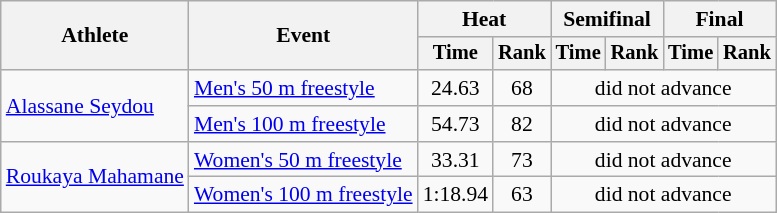<table class=wikitable style="font-size:90%">
<tr>
<th rowspan="2">Athlete</th>
<th rowspan="2">Event</th>
<th colspan="2">Heat</th>
<th colspan="2">Semifinal</th>
<th colspan="2">Final</th>
</tr>
<tr style="font-size:95%">
<th>Time</th>
<th>Rank</th>
<th>Time</th>
<th>Rank</th>
<th>Time</th>
<th>Rank</th>
</tr>
<tr align=center>
<td align=left rowspan=2><a href='#'>Alassane Seydou</a></td>
<td align=left><a href='#'>Men's 50 m freestyle</a></td>
<td>24.63</td>
<td>68</td>
<td colspan=4>did not advance</td>
</tr>
<tr align=center>
<td align=left><a href='#'>Men's 100 m freestyle</a></td>
<td>54.73</td>
<td>82</td>
<td colspan=4>did not advance</td>
</tr>
<tr align=center>
<td align=left rowspan=2><a href='#'>Roukaya Mahamane</a></td>
<td align=left><a href='#'>Women's 50 m freestyle</a></td>
<td>33.31</td>
<td>73</td>
<td colspan=4>did not advance</td>
</tr>
<tr align=center>
<td align=left><a href='#'>Women's 100 m freestyle</a></td>
<td>1:18.94</td>
<td>63</td>
<td colspan=4>did not advance</td>
</tr>
</table>
